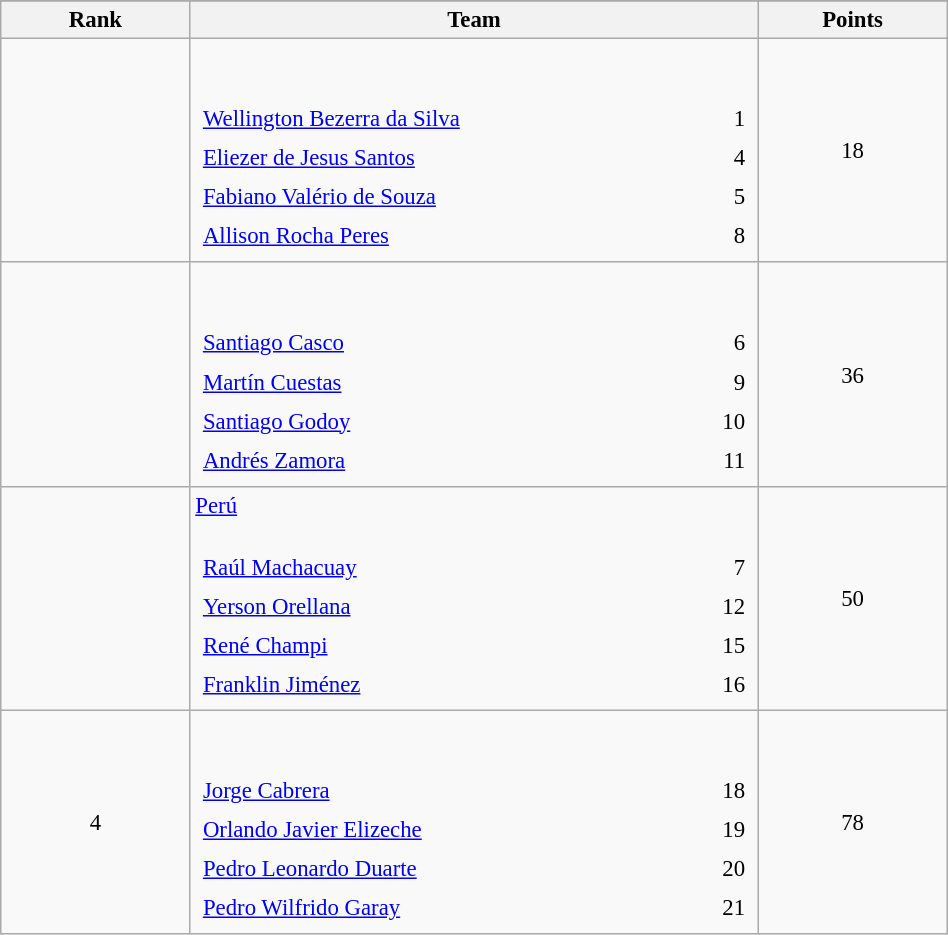<table class="wikitable sortable" style=" text-align:center; font-size:95%;" width="50%">
<tr>
</tr>
<tr>
<th width=10%>Rank</th>
<th width=30%>Team</th>
<th width=10%>Points</th>
</tr>
<tr>
<td align=center></td>
<td align=left> <br><br><table width=100%>
<tr>
<td align=left style="border:0"><a href='#'>Wellington Bezerra da Silva</a></td>
<td align=right style="border:0">1</td>
</tr>
<tr>
<td align=left style="border:0"><a href='#'>Eliezer de Jesus Santos</a></td>
<td align=right style="border:0">4</td>
</tr>
<tr>
<td align=left style="border:0"><a href='#'>Fabiano Valério de Souza</a></td>
<td align=right style="border:0">5</td>
</tr>
<tr>
<td align=left style="border:0"><a href='#'>Allison Rocha Peres</a></td>
<td align=right style="border:0">8</td>
</tr>
</table>
</td>
<td>18</td>
</tr>
<tr>
<td align=center></td>
<td align=left> <br><br><table width=100%>
<tr>
<td align=left style="border:0"><a href='#'>Santiago Casco</a></td>
<td align=right style="border:0">6</td>
</tr>
<tr>
<td align=left style="border:0"><a href='#'>Martín Cuestas</a></td>
<td align=right style="border:0">9</td>
</tr>
<tr>
<td align=left style="border:0"><a href='#'>Santiago Godoy</a></td>
<td align=right style="border:0">10</td>
</tr>
<tr>
<td align=left style="border:0"><a href='#'>Andrés Zamora</a></td>
<td align=right style="border:0">11</td>
</tr>
</table>
</td>
<td>36</td>
</tr>
<tr>
<td align=center></td>
<td align=left> <a href='#'>Perú</a> <br><br><table width=100%>
<tr>
<td align=left style="border:0"><a href='#'>Raúl Machacuay</a></td>
<td align=right style="border:0">7</td>
</tr>
<tr>
<td align=left style="border:0"><a href='#'>Yerson Orellana</a></td>
<td align=right style="border:0">12</td>
</tr>
<tr>
<td align=left style="border:0"><a href='#'>René Champi</a></td>
<td align=right style="border:0">15</td>
</tr>
<tr>
<td align=left style="border:0"><a href='#'>Franklin Jiménez</a></td>
<td align=right style="border:0">16</td>
</tr>
</table>
</td>
<td>50</td>
</tr>
<tr>
<td align=center>4</td>
<td align=left> <br><br><table width=100%>
<tr>
<td align=left style="border:0"><a href='#'>Jorge Cabrera</a></td>
<td align=right style="border:0">18</td>
</tr>
<tr>
<td align=left style="border:0"><a href='#'>Orlando Javier Elizeche</a></td>
<td align=right style="border:0">19</td>
</tr>
<tr>
<td align=left style="border:0"><a href='#'>Pedro Leonardo Duarte</a></td>
<td align=right style="border:0">20</td>
</tr>
<tr>
<td align=left style="border:0"><a href='#'>Pedro Wilfrido Garay</a></td>
<td align=right style="border:0">21</td>
</tr>
</table>
</td>
<td>78</td>
</tr>
</table>
